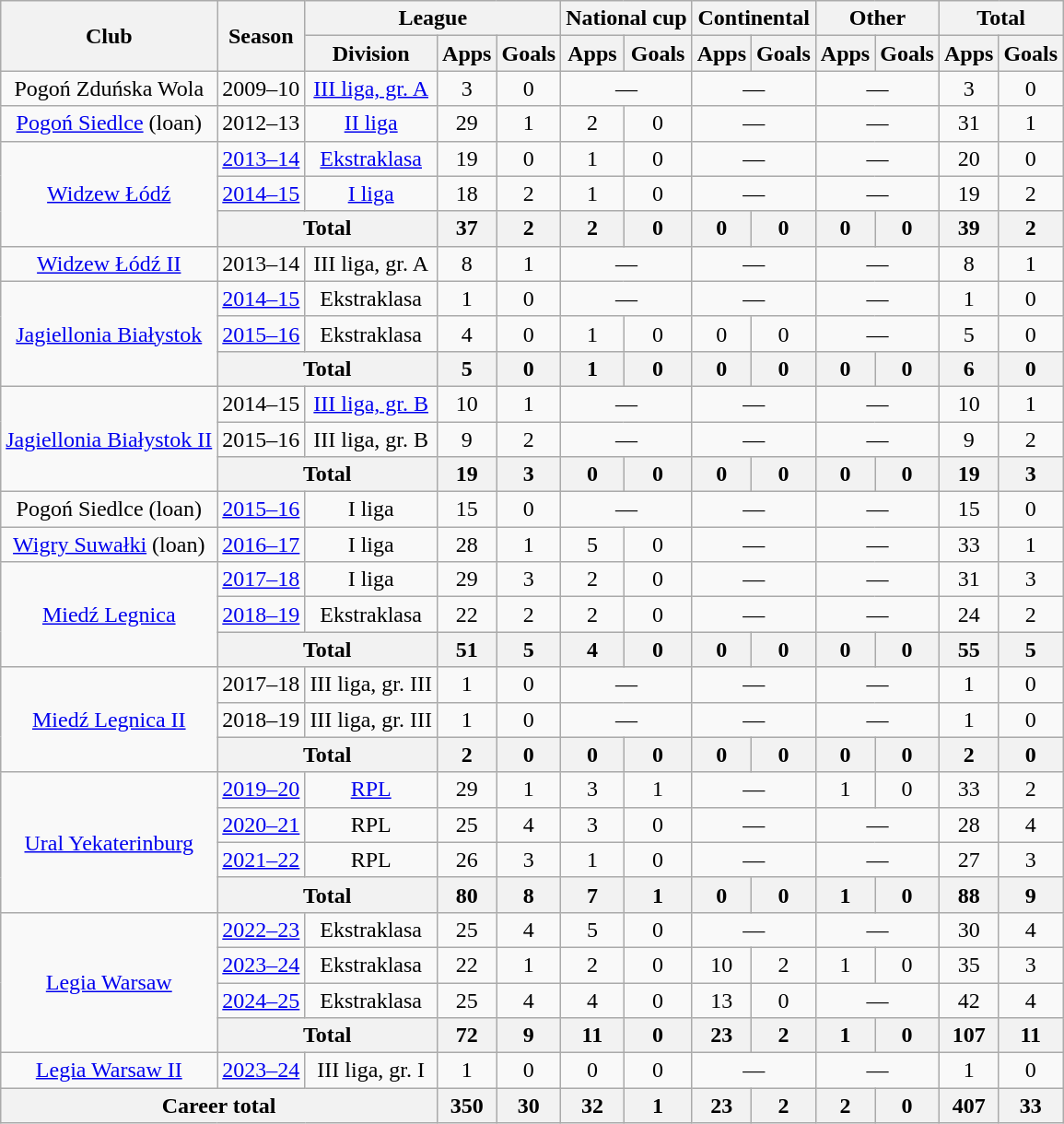<table class="wikitable" style="text-align: center;">
<tr>
<th rowspan=2>Club</th>
<th rowspan=2>Season</th>
<th colspan=3>League</th>
<th colspan=2>National cup</th>
<th colspan=2>Continental</th>
<th colspan=2>Other</th>
<th colspan=2>Total</th>
</tr>
<tr>
<th>Division</th>
<th>Apps</th>
<th>Goals</th>
<th>Apps</th>
<th>Goals</th>
<th>Apps</th>
<th>Goals</th>
<th>Apps</th>
<th>Goals</th>
<th>Apps</th>
<th>Goals</th>
</tr>
<tr>
<td>Pogoń Zduńska Wola</td>
<td>2009–10</td>
<td><a href='#'>III liga, gr. A</a></td>
<td>3</td>
<td>0</td>
<td colspan=2>—</td>
<td colspan=2>—</td>
<td colspan=2>—</td>
<td>3</td>
<td>0</td>
</tr>
<tr>
<td><a href='#'>Pogoń Siedlce</a> (loan)</td>
<td>2012–13</td>
<td><a href='#'>II liga</a></td>
<td>29</td>
<td>1</td>
<td>2</td>
<td>0</td>
<td colspan=2>—</td>
<td colspan=2>—</td>
<td>31</td>
<td>1</td>
</tr>
<tr>
<td rowspan="3"><a href='#'>Widzew Łódź</a></td>
<td><a href='#'>2013–14</a></td>
<td><a href='#'>Ekstraklasa</a></td>
<td>19</td>
<td>0</td>
<td>1</td>
<td>0</td>
<td colspan=2>—</td>
<td colspan=2>—</td>
<td>20</td>
<td>0</td>
</tr>
<tr>
<td><a href='#'>2014–15</a></td>
<td><a href='#'>I liga</a></td>
<td>18</td>
<td>2</td>
<td>1</td>
<td>0</td>
<td colspan=2>—</td>
<td colspan=2>—</td>
<td>19</td>
<td>2</td>
</tr>
<tr>
<th colspan=2>Total</th>
<th>37</th>
<th>2</th>
<th>2</th>
<th>0</th>
<th>0</th>
<th>0</th>
<th>0</th>
<th>0</th>
<th>39</th>
<th>2</th>
</tr>
<tr>
<td><a href='#'>Widzew Łódź II</a></td>
<td>2013–14</td>
<td>III liga, gr. A</td>
<td>8</td>
<td>1</td>
<td colspan=2>—</td>
<td colspan=2>—</td>
<td colspan=2>—</td>
<td>8</td>
<td>1</td>
</tr>
<tr>
<td rowspan="3"><a href='#'>Jagiellonia Białystok</a></td>
<td><a href='#'>2014–15</a></td>
<td>Ekstraklasa</td>
<td>1</td>
<td>0</td>
<td colspan=2>—</td>
<td colspan=2>—</td>
<td colspan=2>—</td>
<td>1</td>
<td>0</td>
</tr>
<tr>
<td><a href='#'>2015–16</a></td>
<td>Ekstraklasa</td>
<td>4</td>
<td>0</td>
<td>1</td>
<td>0</td>
<td>0</td>
<td>0</td>
<td colspan=2>—</td>
<td>5</td>
<td>0</td>
</tr>
<tr>
<th colspan=2>Total</th>
<th>5</th>
<th>0</th>
<th>1</th>
<th>0</th>
<th>0</th>
<th>0</th>
<th>0</th>
<th>0</th>
<th>6</th>
<th>0</th>
</tr>
<tr>
<td rowspan="3"><a href='#'>Jagiellonia Białystok II</a></td>
<td>2014–15</td>
<td><a href='#'>III liga, gr. B</a></td>
<td>10</td>
<td>1</td>
<td colspan=2>—</td>
<td colspan=2>—</td>
<td colspan=2>—</td>
<td>10</td>
<td>1</td>
</tr>
<tr>
<td>2015–16</td>
<td>III liga, gr. B</td>
<td>9</td>
<td>2</td>
<td colspan=2>—</td>
<td colspan=2>—</td>
<td colspan=2>—</td>
<td>9</td>
<td>2</td>
</tr>
<tr>
<th colspan=2>Total</th>
<th>19</th>
<th>3</th>
<th>0</th>
<th>0</th>
<th>0</th>
<th>0</th>
<th>0</th>
<th>0</th>
<th>19</th>
<th>3</th>
</tr>
<tr>
<td>Pogoń Siedlce (loan)</td>
<td><a href='#'>2015–16</a></td>
<td>I liga</td>
<td>15</td>
<td>0</td>
<td colspan=2>—</td>
<td colspan=2>—</td>
<td colspan=2>—</td>
<td>15</td>
<td>0</td>
</tr>
<tr>
<td><a href='#'>Wigry Suwałki</a> (loan)</td>
<td><a href='#'>2016–17</a></td>
<td>I liga</td>
<td>28</td>
<td>1</td>
<td>5</td>
<td>0</td>
<td colspan=2>—</td>
<td colspan=2>—</td>
<td>33</td>
<td>1</td>
</tr>
<tr>
<td rowspan="3"><a href='#'>Miedź Legnica</a></td>
<td><a href='#'>2017–18</a></td>
<td>I liga</td>
<td>29</td>
<td>3</td>
<td>2</td>
<td>0</td>
<td colspan=2>—</td>
<td colspan=2>—</td>
<td>31</td>
<td>3</td>
</tr>
<tr>
<td><a href='#'>2018–19</a></td>
<td>Ekstraklasa</td>
<td>22</td>
<td>2</td>
<td>2</td>
<td>0</td>
<td colspan=2>—</td>
<td colspan=2>—</td>
<td>24</td>
<td>2</td>
</tr>
<tr>
<th colspan=2>Total</th>
<th>51</th>
<th>5</th>
<th>4</th>
<th>0</th>
<th>0</th>
<th>0</th>
<th>0</th>
<th>0</th>
<th>55</th>
<th>5</th>
</tr>
<tr>
<td rowspan="3"><a href='#'>Miedź Legnica II</a></td>
<td>2017–18</td>
<td>III liga, gr. III</td>
<td>1</td>
<td>0</td>
<td colspan=2>—</td>
<td colspan=2>—</td>
<td colspan=2>—</td>
<td>1</td>
<td>0</td>
</tr>
<tr>
<td>2018–19</td>
<td>III liga, gr. III</td>
<td>1</td>
<td>0</td>
<td colspan=2>—</td>
<td colspan=2>—</td>
<td colspan=2>—</td>
<td>1</td>
<td>0</td>
</tr>
<tr>
<th colspan=2>Total</th>
<th>2</th>
<th>0</th>
<th>0</th>
<th>0</th>
<th>0</th>
<th>0</th>
<th>0</th>
<th>0</th>
<th>2</th>
<th>0</th>
</tr>
<tr>
<td rowspan="4"><a href='#'>Ural Yekaterinburg</a></td>
<td><a href='#'>2019–20</a></td>
<td><a href='#'>RPL</a></td>
<td>29</td>
<td>1</td>
<td>3</td>
<td>1</td>
<td colspan=2>—</td>
<td>1</td>
<td>0</td>
<td>33</td>
<td>2</td>
</tr>
<tr>
<td><a href='#'>2020–21</a></td>
<td>RPL</td>
<td>25</td>
<td>4</td>
<td>3</td>
<td>0</td>
<td colspan=2>—</td>
<td colspan=2>—</td>
<td>28</td>
<td>4</td>
</tr>
<tr>
<td><a href='#'>2021–22</a></td>
<td>RPL</td>
<td>26</td>
<td>3</td>
<td>1</td>
<td>0</td>
<td colspan=2>—</td>
<td colspan=2>—</td>
<td>27</td>
<td>3</td>
</tr>
<tr>
<th colspan=2>Total</th>
<th>80</th>
<th>8</th>
<th>7</th>
<th>1</th>
<th>0</th>
<th>0</th>
<th>1</th>
<th>0</th>
<th>88</th>
<th>9</th>
</tr>
<tr>
<td rowspan="4"><a href='#'>Legia Warsaw</a></td>
<td><a href='#'>2022–23</a></td>
<td>Ekstraklasa</td>
<td>25</td>
<td>4</td>
<td>5</td>
<td>0</td>
<td colspan=2>—</td>
<td colspan=2>—</td>
<td>30</td>
<td>4</td>
</tr>
<tr>
<td><a href='#'>2023–24</a></td>
<td>Ekstraklasa</td>
<td>22</td>
<td>1</td>
<td>2</td>
<td>0</td>
<td>10</td>
<td>2</td>
<td>1</td>
<td>0</td>
<td>35</td>
<td>3</td>
</tr>
<tr>
<td><a href='#'>2024–25</a></td>
<td>Ekstraklasa</td>
<td>25</td>
<td>4</td>
<td>4</td>
<td>0</td>
<td>13</td>
<td>0</td>
<td colspan=2>—</td>
<td>42</td>
<td>4</td>
</tr>
<tr>
<th colspan=2>Total</th>
<th>72</th>
<th>9</th>
<th>11</th>
<th>0</th>
<th>23</th>
<th>2</th>
<th>1</th>
<th>0</th>
<th>107</th>
<th>11</th>
</tr>
<tr>
<td><a href='#'>Legia Warsaw II</a></td>
<td><a href='#'>2023–24</a></td>
<td>III liga, gr. I</td>
<td>1</td>
<td>0</td>
<td>0</td>
<td>0</td>
<td colspan=2>—</td>
<td colspan=2>—</td>
<td>1</td>
<td>0</td>
</tr>
<tr>
<th colspan=3>Career total</th>
<th>350</th>
<th>30</th>
<th>32</th>
<th>1</th>
<th>23</th>
<th>2</th>
<th>2</th>
<th>0</th>
<th>407</th>
<th>33</th>
</tr>
</table>
